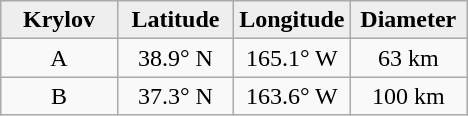<table class="wikitable">
<tr>
<th width="25%" style="background:#eeeeee;">Krylov</th>
<th width="25%" style="background:#eeeeee;">Latitude</th>
<th width="25%" style="background:#eeeeee;">Longitude</th>
<th width="25%" style="background:#eeeeee;">Diameter</th>
</tr>
<tr>
<td align="center">A</td>
<td align="center">38.9° N</td>
<td align="center">165.1° W</td>
<td align="center">63 km</td>
</tr>
<tr>
<td align="center">B</td>
<td align="center">37.3° N</td>
<td align="center">163.6° W</td>
<td align="center">100 km</td>
</tr>
</table>
